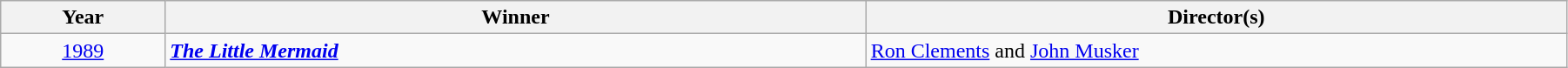<table class="wikitable" width="95%" cellpadding="5">
<tr>
<th width="100"><strong>Year</strong></th>
<th width="450"><strong>Winner</strong></th>
<th width="450"><strong>Director(s)</strong></th>
</tr>
<tr>
<td style="text-align:center;"><a href='#'>1989</a></td>
<td><strong><em><a href='#'>The Little Mermaid</a></em></strong></td>
<td><a href='#'>Ron Clements</a> and <a href='#'>John Musker</a></td>
</tr>
</table>
